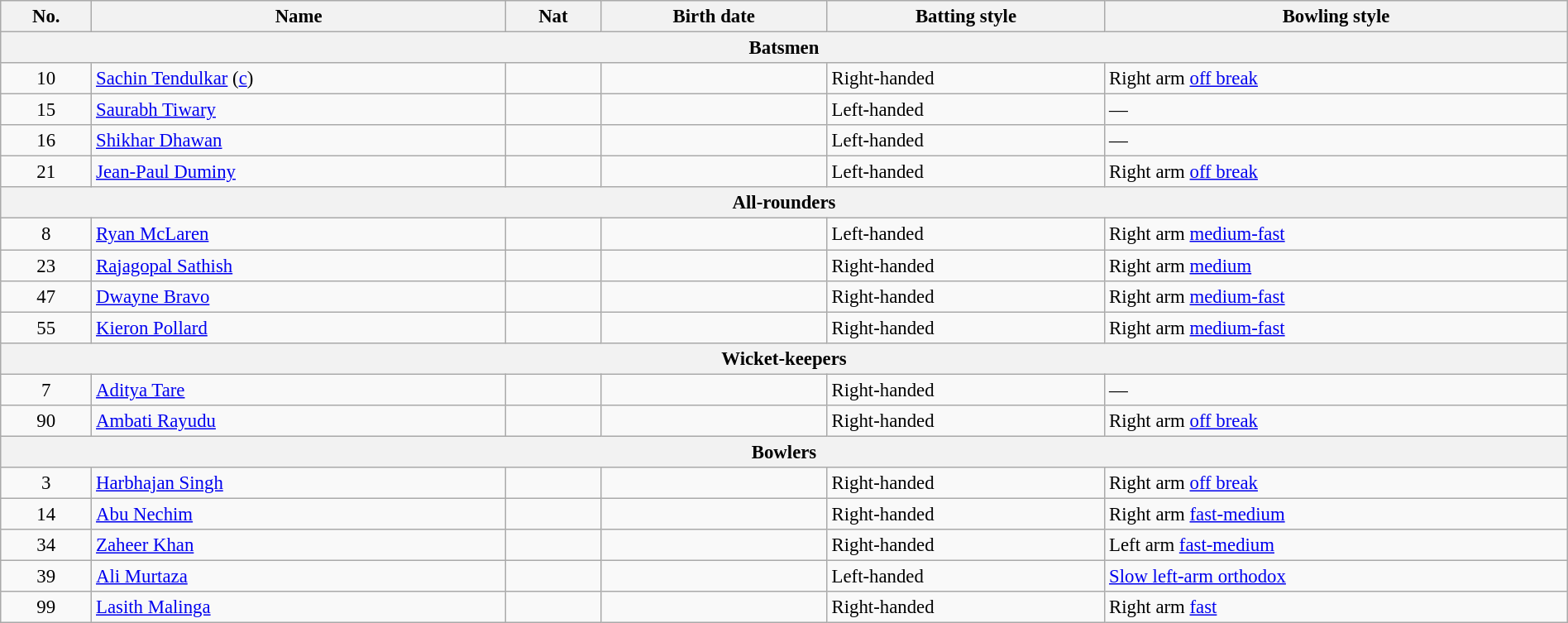<table class="wikitable" style="font-size:95%;" width="100%">
<tr>
<th>No.</th>
<th>Name</th>
<th>Nat</th>
<th>Birth date</th>
<th>Batting style</th>
<th>Bowling style</th>
</tr>
<tr>
<th colspan="6">Batsmen</th>
</tr>
<tr>
<td style="text-align:center">10</td>
<td><a href='#'>Sachin Tendulkar</a> (<a href='#'>c</a>)</td>
<td style="text-align:center"></td>
<td></td>
<td>Right-handed</td>
<td>Right arm <a href='#'>off break</a></td>
</tr>
<tr>
<td style="text-align:center">15</td>
<td><a href='#'>Saurabh Tiwary</a></td>
<td style="text-align:center"></td>
<td></td>
<td>Left-handed</td>
<td>—</td>
</tr>
<tr>
<td style="text-align:center">16</td>
<td><a href='#'>Shikhar Dhawan</a></td>
<td style="text-align:center"></td>
<td></td>
<td>Left-handed</td>
<td>—</td>
</tr>
<tr>
<td style="text-align:center">21</td>
<td><a href='#'>Jean-Paul Duminy</a></td>
<td style="text-align:center"></td>
<td></td>
<td>Left-handed</td>
<td>Right arm <a href='#'>off break</a></td>
</tr>
<tr>
<th colspan="6">All-rounders</th>
</tr>
<tr>
<td style="text-align:center">8</td>
<td><a href='#'>Ryan McLaren</a></td>
<td style="text-align:center"></td>
<td></td>
<td>Left-handed</td>
<td>Right arm <a href='#'>medium-fast</a></td>
</tr>
<tr>
<td style="text-align:center">23</td>
<td><a href='#'>Rajagopal Sathish</a></td>
<td style="text-align:center"></td>
<td></td>
<td>Right-handed</td>
<td>Right arm <a href='#'>medium</a></td>
</tr>
<tr>
<td style="text-align:center">47</td>
<td><a href='#'>Dwayne Bravo</a></td>
<td style="text-align:center"></td>
<td></td>
<td>Right-handed</td>
<td>Right arm <a href='#'>medium-fast</a></td>
</tr>
<tr>
<td style="text-align:center">55</td>
<td><a href='#'>Kieron Pollard</a></td>
<td style="text-align:center"></td>
<td></td>
<td>Right-handed</td>
<td>Right arm <a href='#'>medium-fast</a></td>
</tr>
<tr>
<th colspan="6">Wicket-keepers</th>
</tr>
<tr>
<td style="text-align:center">7</td>
<td><a href='#'>Aditya Tare</a></td>
<td style="text-align:center"></td>
<td></td>
<td>Right-handed</td>
<td>—</td>
</tr>
<tr>
<td style="text-align:center">90</td>
<td><a href='#'>Ambati Rayudu</a></td>
<td style="text-align:center"></td>
<td></td>
<td>Right-handed</td>
<td>Right arm <a href='#'>off break</a></td>
</tr>
<tr>
<th colspan="6">Bowlers</th>
</tr>
<tr>
<td style="text-align:center">3</td>
<td><a href='#'>Harbhajan Singh</a></td>
<td style="text-align:center"></td>
<td></td>
<td>Right-handed</td>
<td>Right arm <a href='#'>off break</a></td>
</tr>
<tr>
<td style="text-align:center">14</td>
<td><a href='#'>Abu Nechim</a></td>
<td style="text-align:center"></td>
<td></td>
<td>Right-handed</td>
<td>Right arm <a href='#'>fast-medium</a></td>
</tr>
<tr>
<td style="text-align:center">34</td>
<td><a href='#'>Zaheer Khan</a></td>
<td style="text-align:center"></td>
<td></td>
<td>Right-handed</td>
<td>Left arm <a href='#'>fast-medium</a></td>
</tr>
<tr>
<td style="text-align:center">39</td>
<td><a href='#'>Ali Murtaza</a></td>
<td style="text-align:center"></td>
<td></td>
<td>Left-handed</td>
<td><a href='#'>Slow left-arm orthodox</a></td>
</tr>
<tr>
<td style="text-align:center">99</td>
<td><a href='#'>Lasith Malinga</a></td>
<td style="text-align:center"></td>
<td></td>
<td>Right-handed</td>
<td>Right arm <a href='#'>fast</a></td>
</tr>
</table>
